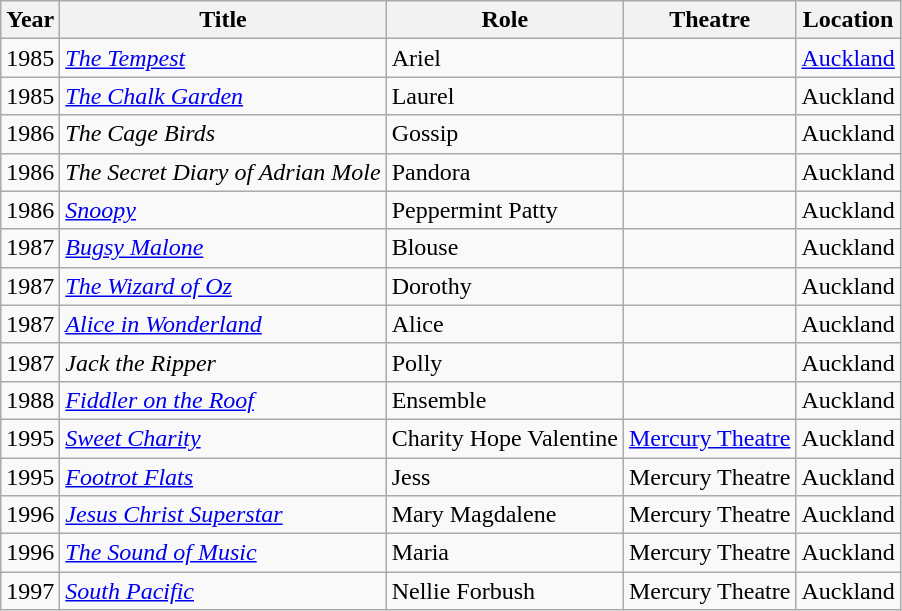<table class="wikitable">
<tr>
<th>Year</th>
<th>Title</th>
<th>Role</th>
<th>Theatre</th>
<th>Location</th>
</tr>
<tr>
<td>1985</td>
<td><em><a href='#'>The Tempest</a></em></td>
<td>Ariel</td>
<td></td>
<td><a href='#'>Auckland</a></td>
</tr>
<tr>
<td>1985</td>
<td><em><a href='#'>The Chalk Garden</a></em></td>
<td>Laurel</td>
<td></td>
<td>Auckland</td>
</tr>
<tr>
<td>1986</td>
<td><em>The Cage Birds</em></td>
<td>Gossip</td>
<td></td>
<td>Auckland</td>
</tr>
<tr>
<td>1986</td>
<td><em>The Secret Diary of Adrian Mole</em></td>
<td>Pandora</td>
<td></td>
<td>Auckland</td>
</tr>
<tr>
<td>1986</td>
<td><em><a href='#'>Snoopy</a></em></td>
<td>Peppermint Patty</td>
<td></td>
<td>Auckland</td>
</tr>
<tr>
<td>1987</td>
<td><em><a href='#'>Bugsy Malone</a></em></td>
<td>Blouse</td>
<td></td>
<td>Auckland</td>
</tr>
<tr>
<td>1987</td>
<td><em><a href='#'>The Wizard of Oz</a> </em></td>
<td>Dorothy</td>
<td></td>
<td>Auckland</td>
</tr>
<tr>
<td>1987</td>
<td><em><a href='#'>Alice in Wonderland</a></em></td>
<td>Alice</td>
<td></td>
<td>Auckland</td>
</tr>
<tr>
<td>1987</td>
<td><em>Jack the Ripper</em></td>
<td>Polly</td>
<td></td>
<td>Auckland</td>
</tr>
<tr>
<td>1988</td>
<td><em><a href='#'>Fiddler on the Roof</a></em></td>
<td>Ensemble</td>
<td></td>
<td>Auckland</td>
</tr>
<tr>
<td>1995</td>
<td><em><a href='#'>Sweet Charity</a></em></td>
<td>Charity Hope Valentine</td>
<td><a href='#'>Mercury Theatre</a></td>
<td>Auckland</td>
</tr>
<tr>
<td>1995</td>
<td><em><a href='#'>Footrot Flats</a></em></td>
<td>Jess</td>
<td>Mercury Theatre</td>
<td>Auckland</td>
</tr>
<tr>
<td>1996</td>
<td><em><a href='#'>Jesus Christ Superstar</a></em></td>
<td>Mary Magdalene</td>
<td>Mercury Theatre</td>
<td>Auckland</td>
</tr>
<tr>
<td>1996</td>
<td><em><a href='#'>The Sound of Music</a></em></td>
<td>Maria</td>
<td>Mercury Theatre</td>
<td>Auckland</td>
</tr>
<tr>
<td>1997</td>
<td><em><a href='#'>South Pacific</a></em></td>
<td>Nellie Forbush</td>
<td>Mercury Theatre</td>
<td>Auckland</td>
</tr>
</table>
